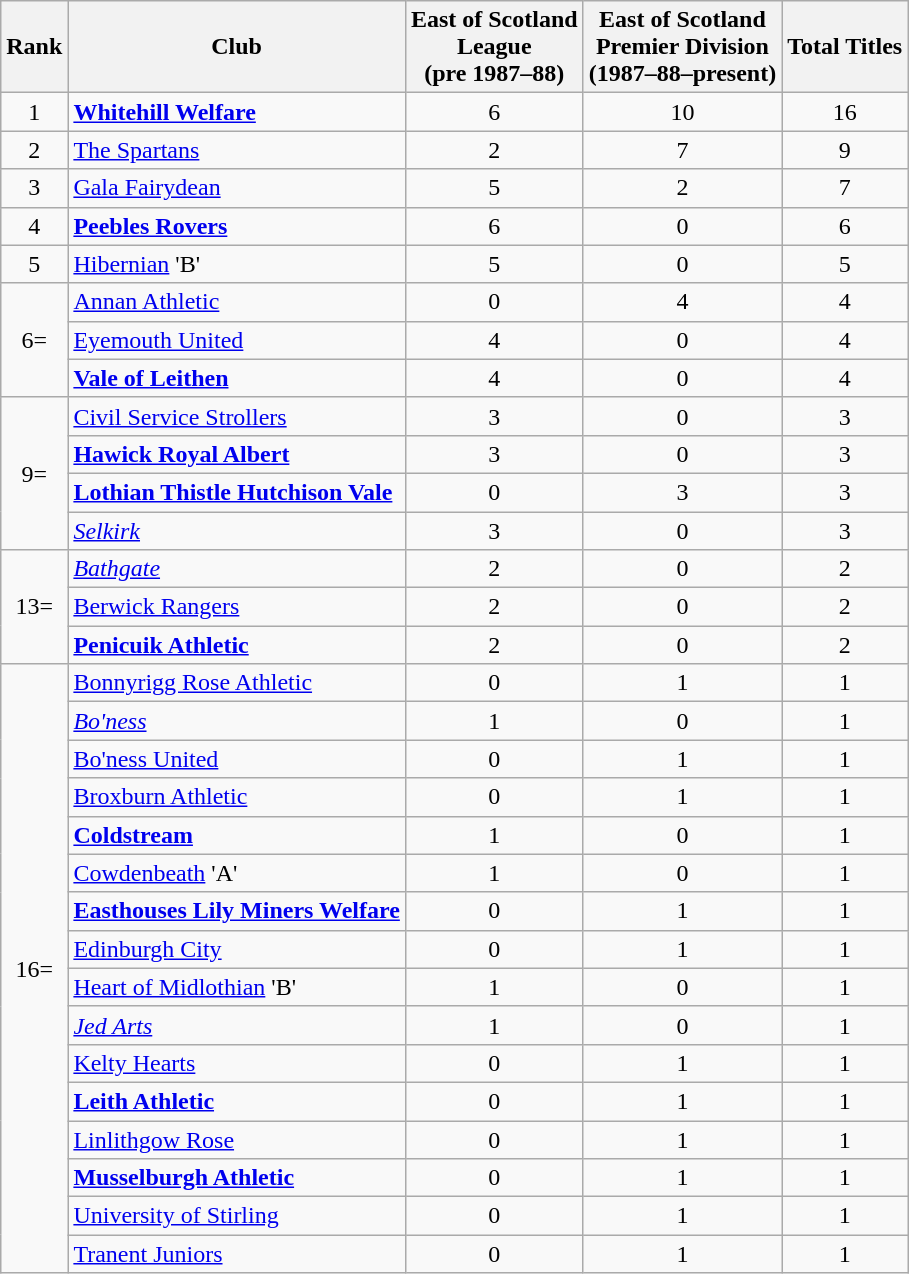<table class="wikitable sortable" style="text-align:center;" border="1">
<tr>
<th>Rank</th>
<th>Club</th>
<th>East of Scotland<br>League<br>(pre 1987–88)</th>
<th>East of Scotland<br>Premier Division<br> (1987–88–present)</th>
<th>Total Titles</th>
</tr>
<tr>
<td>1</td>
<td align=left><a href='#'><strong>Whitehill Welfare</strong></a></td>
<td>6</td>
<td>10</td>
<td>16</td>
</tr>
<tr>
<td>2</td>
<td align=left><a href='#'>The Spartans</a></td>
<td>2</td>
<td>7</td>
<td>9</td>
</tr>
<tr>
<td>3</td>
<td align=left><a href='#'>Gala Fairydean</a></td>
<td>5</td>
<td>2</td>
<td>7</td>
</tr>
<tr>
<td>4</td>
<td align=left><strong><a href='#'>Peebles Rovers</a></strong></td>
<td>6</td>
<td>0</td>
<td>6</td>
</tr>
<tr>
<td>5</td>
<td align=left><a href='#'>Hibernian</a> 'B'</td>
<td>5</td>
<td>0</td>
<td>5</td>
</tr>
<tr>
<td rowspan="3">6=</td>
<td align=left><a href='#'>Annan Athletic</a></td>
<td>0</td>
<td>4</td>
<td>4</td>
</tr>
<tr>
<td align=left><a href='#'>Eyemouth United</a></td>
<td>4</td>
<td>0</td>
<td>4</td>
</tr>
<tr>
<td align=left><strong><a href='#'>Vale of Leithen</a></strong></td>
<td>4</td>
<td>0</td>
<td>4</td>
</tr>
<tr>
<td rowspan="4">9=</td>
<td align=left><a href='#'>Civil Service Strollers</a></td>
<td>3</td>
<td>0</td>
<td>3</td>
</tr>
<tr>
<td align=left><strong><a href='#'>Hawick Royal Albert</a></strong></td>
<td>3</td>
<td>0</td>
<td>3</td>
</tr>
<tr>
<td align=left><strong><a href='#'>Lothian Thistle Hutchison Vale</a></strong></td>
<td>0</td>
<td>3</td>
<td>3</td>
</tr>
<tr>
<td align=left><em><a href='#'>Selkirk</a></em></td>
<td>3</td>
<td>0</td>
<td>3</td>
</tr>
<tr>
<td rowspan="3">13=</td>
<td align=left><em><a href='#'>Bathgate</a></em></td>
<td>2</td>
<td>0</td>
<td>2</td>
</tr>
<tr>
<td align=left><a href='#'>Berwick Rangers</a></td>
<td>2</td>
<td>0</td>
<td>2</td>
</tr>
<tr>
<td align=left><strong><a href='#'>Penicuik Athletic</a></strong></td>
<td>2</td>
<td>0</td>
<td>2</td>
</tr>
<tr>
<td rowspan="16">16=</td>
<td align=left><a href='#'>Bonnyrigg Rose Athletic</a></td>
<td>0</td>
<td>1</td>
<td>1</td>
</tr>
<tr>
<td align=left><em><a href='#'>Bo'ness</a></em></td>
<td>1</td>
<td>0</td>
<td>1</td>
</tr>
<tr>
<td align=left><a href='#'>Bo'ness United</a></td>
<td>0</td>
<td>1</td>
<td>1</td>
</tr>
<tr>
<td align=left><a href='#'>Broxburn Athletic</a></td>
<td>0</td>
<td>1</td>
<td>1</td>
</tr>
<tr>
<td align=left><strong><a href='#'>Coldstream</a></strong></td>
<td>1</td>
<td>0</td>
<td>1</td>
</tr>
<tr>
<td align=left><a href='#'>Cowdenbeath</a> 'A'</td>
<td>1</td>
<td>0</td>
<td>1</td>
</tr>
<tr>
<td align=left><strong><a href='#'>Easthouses Lily Miners Welfare</a></strong></td>
<td>0</td>
<td>1</td>
<td>1</td>
</tr>
<tr>
<td align=left><a href='#'>Edinburgh City</a></td>
<td>0</td>
<td>1</td>
<td>1</td>
</tr>
<tr>
<td align=left><a href='#'>Heart of Midlothian</a> 'B'</td>
<td>1</td>
<td>0</td>
<td>1</td>
</tr>
<tr>
<td align=left><em><a href='#'>Jed Arts</a></em></td>
<td>1</td>
<td>0</td>
<td>1</td>
</tr>
<tr>
<td align=left><a href='#'>Kelty Hearts</a></td>
<td>0</td>
<td>1</td>
<td>1</td>
</tr>
<tr>
<td align=left><strong><a href='#'>Leith Athletic</a></strong></td>
<td>0</td>
<td>1</td>
<td>1</td>
</tr>
<tr>
<td align=left><a href='#'>Linlithgow Rose</a></td>
<td>0</td>
<td>1</td>
<td>1</td>
</tr>
<tr>
<td align="left"><a href='#'><strong>Musselburgh Athletic</strong></a></td>
<td>0</td>
<td>1</td>
<td>1</td>
</tr>
<tr>
<td align="left"><a href='#'>University of Stirling</a></td>
<td>0</td>
<td>1</td>
<td>1</td>
</tr>
<tr>
<td align="left"><a href='#'>Tranent Juniors</a></td>
<td>0</td>
<td>1</td>
<td>1</td>
</tr>
</table>
